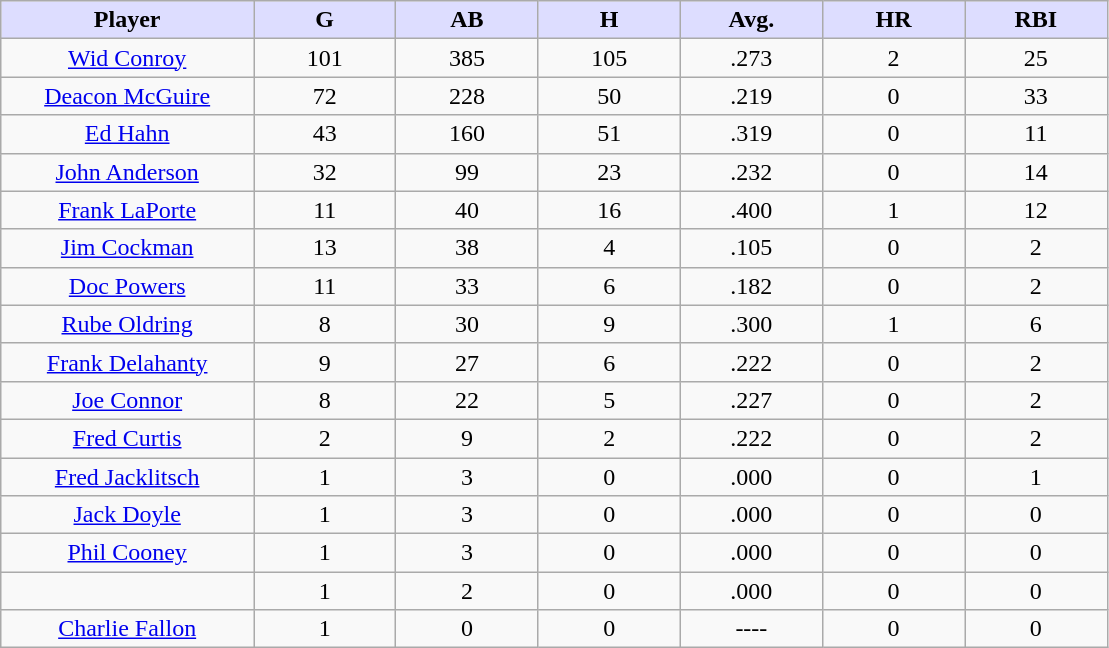<table class="wikitable sortable">
<tr>
<th style="background:#ddf; width:16%;">Player</th>
<th style="background:#ddf; width:9%;">G</th>
<th style="background:#ddf; width:9%;">AB</th>
<th style="background:#ddf; width:9%;">H</th>
<th style="background:#ddf; width:9%;">Avg.</th>
<th style="background:#ddf; width:9%;">HR</th>
<th style="background:#ddf; width:9%;">RBI</th>
</tr>
<tr style="text-align:center;">
<td><a href='#'>Wid Conroy</a></td>
<td>101</td>
<td>385</td>
<td>105</td>
<td>.273</td>
<td>2</td>
<td>25</td>
</tr>
<tr align=center>
<td><a href='#'>Deacon McGuire</a></td>
<td>72</td>
<td>228</td>
<td>50</td>
<td>.219</td>
<td>0</td>
<td>33</td>
</tr>
<tr align=center>
<td><a href='#'>Ed Hahn</a></td>
<td>43</td>
<td>160</td>
<td>51</td>
<td>.319</td>
<td>0</td>
<td>11</td>
</tr>
<tr align=center>
<td><a href='#'>John Anderson</a></td>
<td>32</td>
<td>99</td>
<td>23</td>
<td>.232</td>
<td>0</td>
<td>14</td>
</tr>
<tr align=center>
<td><a href='#'>Frank LaPorte</a></td>
<td>11</td>
<td>40</td>
<td>16</td>
<td>.400</td>
<td>1</td>
<td>12</td>
</tr>
<tr align=center>
<td><a href='#'>Jim Cockman</a></td>
<td>13</td>
<td>38</td>
<td>4</td>
<td>.105</td>
<td>0</td>
<td>2</td>
</tr>
<tr align=center>
<td><a href='#'>Doc Powers</a></td>
<td>11</td>
<td>33</td>
<td>6</td>
<td>.182</td>
<td>0</td>
<td>2</td>
</tr>
<tr align=center>
<td><a href='#'>Rube Oldring</a></td>
<td>8</td>
<td>30</td>
<td>9</td>
<td>.300</td>
<td>1</td>
<td>6</td>
</tr>
<tr align=center>
<td><a href='#'>Frank Delahanty</a></td>
<td>9</td>
<td>27</td>
<td>6</td>
<td>.222</td>
<td>0</td>
<td>2</td>
</tr>
<tr align=center>
<td><a href='#'>Joe Connor</a></td>
<td>8</td>
<td>22</td>
<td>5</td>
<td>.227</td>
<td>0</td>
<td>2</td>
</tr>
<tr align=center>
<td><a href='#'>Fred Curtis</a></td>
<td>2</td>
<td>9</td>
<td>2</td>
<td>.222</td>
<td>0</td>
<td>2</td>
</tr>
<tr align=center>
<td><a href='#'>Fred Jacklitsch</a></td>
<td>1</td>
<td>3</td>
<td>0</td>
<td>.000</td>
<td>0</td>
<td>1</td>
</tr>
<tr align=center>
<td><a href='#'>Jack Doyle</a></td>
<td>1</td>
<td>3</td>
<td>0</td>
<td>.000</td>
<td>0</td>
<td>0</td>
</tr>
<tr align=center>
<td><a href='#'>Phil Cooney</a></td>
<td>1</td>
<td>3</td>
<td>0</td>
<td>.000</td>
<td>0</td>
<td>0</td>
</tr>
<tr align=center>
<td></td>
<td>1</td>
<td>2</td>
<td>0</td>
<td>.000</td>
<td>0</td>
<td>0</td>
</tr>
<tr align=center>
<td><a href='#'>Charlie Fallon</a></td>
<td>1</td>
<td>0</td>
<td>0</td>
<td>----</td>
<td>0</td>
<td>0</td>
</tr>
</table>
